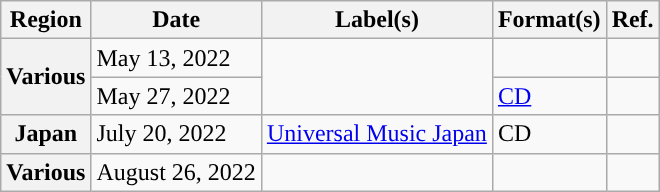<table class="wikitable plainrowheaders">
<tr>
<th scope="col">Region</th>
<th scope="col">Date</th>
<th scope="col">Label(s)</th>
<th scope="col">Format(s)</th>
<th scope="col">Ref.</th>
</tr>
<tr>
<th scope="row" rowspan="2">Various</th>
<td>May 13, 2022</td>
<td rowspan="2"></td>
<td></td>
<td style="text-align: center"></td>
</tr>
<tr>
<td>May 27, 2022</td>
<td><a href='#'>CD</a></td>
<td style="text-align: center"></td>
</tr>
<tr>
<th scope="row">Japan</th>
<td>July 20, 2022</td>
<td><a href='#'>Universal Music Japan</a></td>
<td>CD</td>
<td style="text-align: center"></td>
</tr>
<tr>
<th scope="row">Various</th>
<td>August 26, 2022</td>
<td></td>
<td></td>
<td style="text-align:center"></td>
</tr>
</table>
